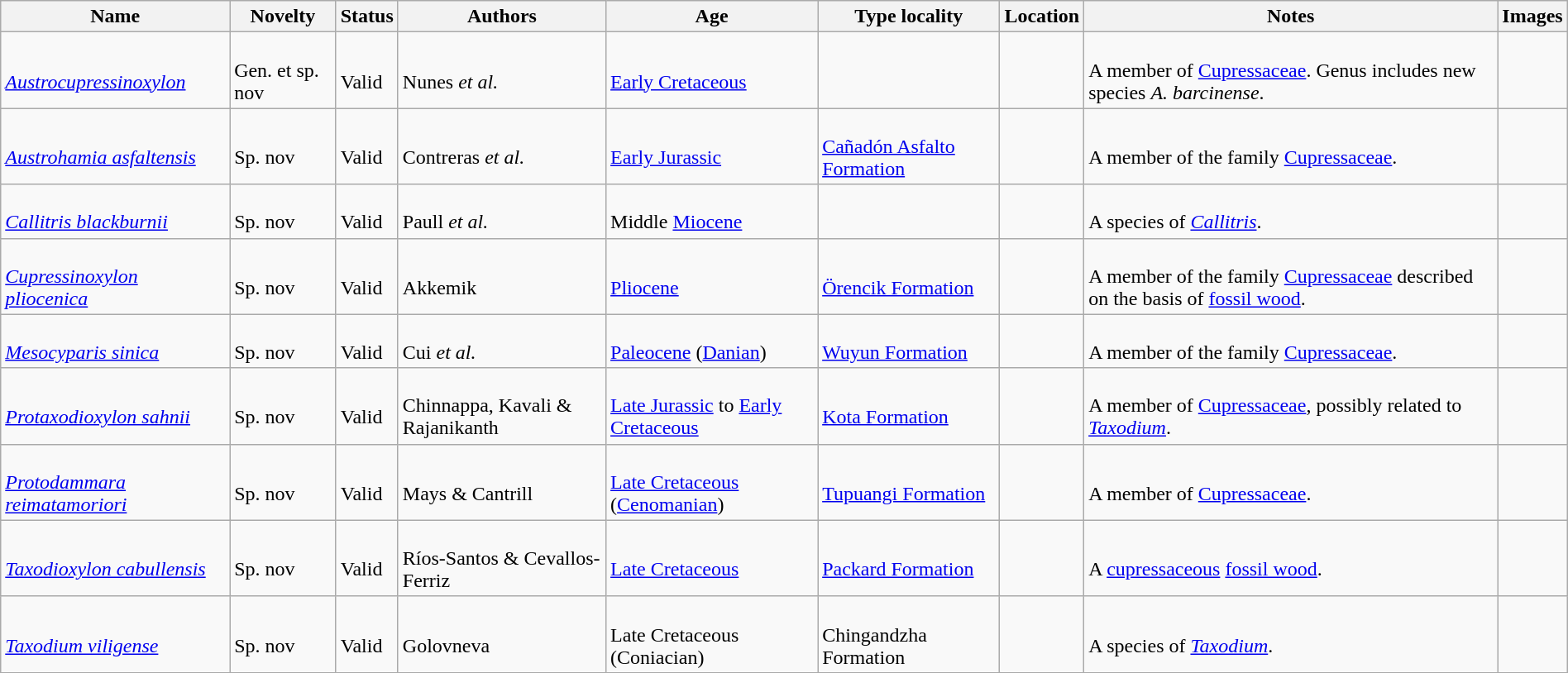<table class="wikitable sortable" align="center" width="100%">
<tr>
<th>Name</th>
<th>Novelty</th>
<th>Status</th>
<th>Authors</th>
<th>Age</th>
<th>Type locality</th>
<th>Location</th>
<th>Notes</th>
<th>Images</th>
</tr>
<tr>
<td><br><em><a href='#'>Austrocupressinoxylon</a></em></td>
<td><br>Gen. et sp. nov</td>
<td><br>Valid</td>
<td><br>Nunes <em>et al.</em></td>
<td><br><a href='#'>Early Cretaceous</a></td>
<td></td>
<td><br></td>
<td><br>A member of <a href='#'>Cupressaceae</a>. Genus includes new species <em>A. barcinense</em>.</td>
<td></td>
</tr>
<tr>
<td><br><em><a href='#'>Austrohamia asfaltensis</a></em></td>
<td><br>Sp. nov</td>
<td><br>Valid</td>
<td><br>Contreras <em>et al.</em></td>
<td><br><a href='#'>Early Jurassic</a></td>
<td><br><a href='#'>Cañadón Asfalto Formation</a></td>
<td><br></td>
<td><br>A member of the family <a href='#'>Cupressaceae</a>.</td>
<td></td>
</tr>
<tr>
<td><br><em><a href='#'>Callitris blackburnii</a></em></td>
<td><br>Sp. nov</td>
<td><br>Valid</td>
<td><br>Paull <em>et al.</em></td>
<td><br>Middle <a href='#'>Miocene</a></td>
<td></td>
<td><br></td>
<td><br>A species of <em><a href='#'>Callitris</a></em>.</td>
<td></td>
</tr>
<tr>
<td><br><em><a href='#'>Cupressinoxylon pliocenica</a></em></td>
<td><br>Sp. nov</td>
<td><br>Valid</td>
<td><br>Akkemik</td>
<td><br><a href='#'>Pliocene</a></td>
<td><br><a href='#'>Örencik Formation</a></td>
<td><br></td>
<td><br>A member of the family <a href='#'>Cupressaceae</a> described on the basis of <a href='#'>fossil wood</a>.</td>
<td></td>
</tr>
<tr>
<td><br><em><a href='#'>Mesocyparis sinica</a></em></td>
<td><br>Sp. nov</td>
<td><br>Valid</td>
<td><br>Cui <em>et al.</em></td>
<td><br><a href='#'>Paleocene</a> (<a href='#'>Danian</a>)</td>
<td><br><a href='#'>Wuyun Formation</a></td>
<td><br></td>
<td><br>A member of the family <a href='#'>Cupressaceae</a>.</td>
<td></td>
</tr>
<tr>
<td><br><em><a href='#'>Protaxodioxylon sahnii</a></em></td>
<td><br>Sp. nov</td>
<td><br>Valid</td>
<td><br>Chinnappa, Kavali & Rajanikanth</td>
<td><br><a href='#'>Late Jurassic</a> to <a href='#'>Early Cretaceous</a></td>
<td><br><a href='#'>Kota Formation</a></td>
<td><br></td>
<td><br>A member of <a href='#'>Cupressaceae</a>, possibly related to <em><a href='#'>Taxodium</a></em>.</td>
<td></td>
</tr>
<tr>
<td><br><em><a href='#'>Protodammara reimatamoriori</a></em></td>
<td><br>Sp. nov</td>
<td><br>Valid</td>
<td><br>Mays & Cantrill</td>
<td><br><a href='#'>Late Cretaceous</a> (<a href='#'>Cenomanian</a>)</td>
<td><br><a href='#'>Tupuangi Formation</a></td>
<td><br></td>
<td><br>A member of <a href='#'>Cupressaceae</a>.</td>
<td></td>
</tr>
<tr>
<td><br><em><a href='#'>Taxodioxylon cabullensis</a></em></td>
<td><br>Sp. nov</td>
<td><br>Valid</td>
<td><br>Ríos-Santos & Cevallos-Ferriz</td>
<td><br><a href='#'>Late Cretaceous</a></td>
<td><br><a href='#'>Packard Formation</a></td>
<td><br></td>
<td><br>A <a href='#'>cupressaceous</a> <a href='#'>fossil wood</a>.</td>
<td></td>
</tr>
<tr>
<td><br><em><a href='#'>Taxodium viligense</a></em></td>
<td><br>Sp. nov</td>
<td><br>Valid</td>
<td><br>Golovneva</td>
<td><br>Late Cretaceous (Coniacian)</td>
<td><br>Chingandzha Formation</td>
<td><br></td>
<td><br>A species of <em><a href='#'>Taxodium</a></em>.</td>
<td></td>
</tr>
<tr>
</tr>
</table>
